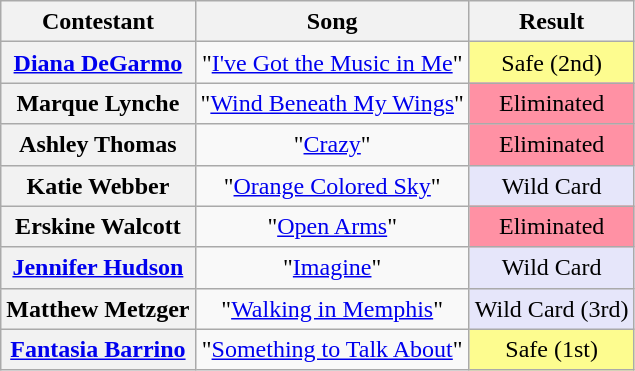<table class="wikitable" style="text-align:center; line-height:20px;">
<tr>
<th scope="col">Contestant</th>
<th scope="col">Song</th>
<th scope="col">Result</th>
</tr>
<tr>
<th scope="row"><a href='#'>Diana DeGarmo</a></th>
<td>"<a href='#'>I've Got the Music in Me</a>"</td>
<td style="background:#fdfc8f;">Safe (2nd)</td>
</tr>
<tr>
<th scope="row">Marque Lynche</th>
<td>"<a href='#'>Wind Beneath My Wings</a>"</td>
<td bgcolor="FF91A4">Eliminated</td>
</tr>
<tr>
<th scope="row">Ashley Thomas</th>
<td>"<a href='#'>Crazy</a>"</td>
<td bgcolor="FF91A4">Eliminated</td>
</tr>
<tr>
<th scope="row">Katie Webber</th>
<td>"<a href='#'>Orange Colored Sky</a>"</td>
<td bgcolor="E6E6FA">Wild Card</td>
</tr>
<tr>
<th scope="row">Erskine Walcott</th>
<td>"<a href='#'>Open Arms</a>"</td>
<td bgcolor="FF91A4">Eliminated</td>
</tr>
<tr>
<th scope="row"><a href='#'>Jennifer Hudson</a></th>
<td>"<a href='#'>Imagine</a>"</td>
<td bgcolor="E6E6FA">Wild Card</td>
</tr>
<tr>
<th scope="row">Matthew Metzger</th>
<td>"<a href='#'>Walking in Memphis</a>"</td>
<td bgcolor="E6E6FA">Wild Card (3rd)</td>
</tr>
<tr>
<th scope="row"><a href='#'>Fantasia Barrino</a></th>
<td>"<a href='#'>Something to Talk About</a>"</td>
<td style="background:#fdfc8f;">Safe (1st)</td>
</tr>
</table>
